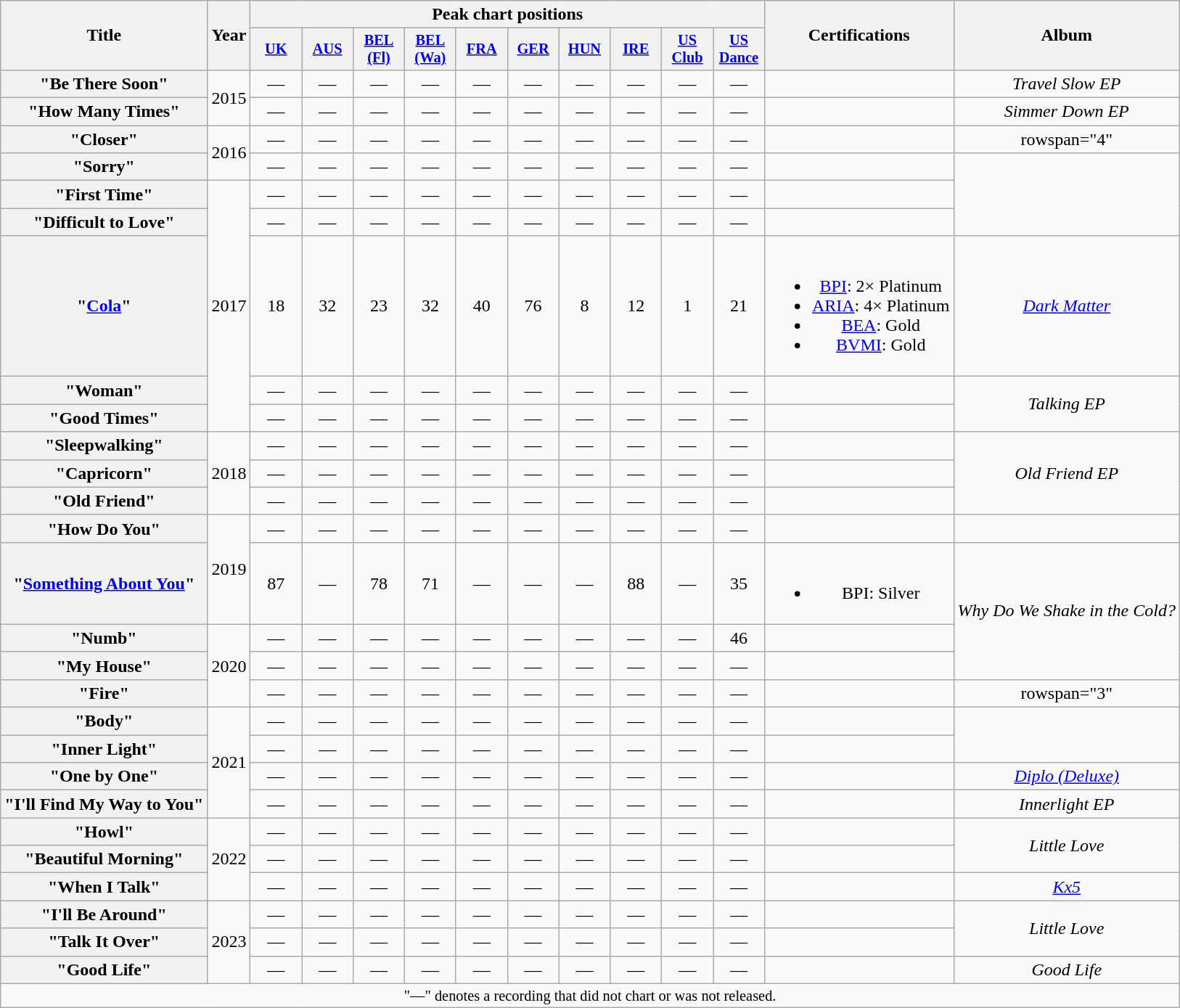<table class="wikitable plainrowheaders" style="text-align:center;">
<tr>
<th scope="col" rowspan="2">Title</th>
<th scope="col" rowspan="2">Year</th>
<th scope="col" colspan="10">Peak chart positions</th>
<th scope="col" rowspan="2">Certifications</th>
<th scope="col" rowspan="2">Album</th>
</tr>
<tr>
<th scope="col" style="width:3em;font-size:85%;"><a href='#'>UK</a><br></th>
<th scope="col" style="width:3em;font-size:85%;"><a href='#'>AUS</a><br></th>
<th scope="col" style="width:3em;font-size:85%;"><a href='#'>BEL<br>(Fl)</a><br></th>
<th scope="col" style="width:3em;font-size:85%;"><a href='#'>BEL<br>(Wa)</a><br></th>
<th scope="col" style="width:3em;font-size:85%;"><a href='#'>FRA</a><br></th>
<th scope="col" style="width:3em;font-size:85%;"><a href='#'>GER</a><br></th>
<th scope="col" style="width:3em;font-size:85%;"><a href='#'>HUN</a><br></th>
<th scope="col" style="width:3em;font-size:85%;"><a href='#'>IRE</a><br></th>
<th scope="col" style="width:3em;font-size:85%;"><a href='#'>US<br>Club</a><br></th>
<th scope="col" style="width:3em;font-size:85%;"><a href='#'>US<br>Dance</a><br></th>
</tr>
<tr>
<th scope="row">"Be There Soon"</th>
<td rowspan="2">2015</td>
<td>—</td>
<td>—</td>
<td>—</td>
<td>—</td>
<td>—</td>
<td>—</td>
<td>—</td>
<td>—</td>
<td>—</td>
<td>—</td>
<td></td>
<td><em>Travel Slow EP</em></td>
</tr>
<tr>
<th scope="row">"How Many Times" <br></th>
<td>—</td>
<td>—</td>
<td>—</td>
<td>—</td>
<td>—</td>
<td>—</td>
<td>—</td>
<td>—</td>
<td>—</td>
<td>—</td>
<td></td>
<td><em>Simmer Down EP</em></td>
</tr>
<tr>
<th scope="row">"Closer"</th>
<td rowspan="2">2016</td>
<td>—</td>
<td>—</td>
<td>—</td>
<td>—</td>
<td>—</td>
<td>—</td>
<td>—</td>
<td>—</td>
<td>—</td>
<td>—</td>
<td></td>
<td>rowspan="4" </td>
</tr>
<tr>
<th scope="row">"Sorry"</th>
<td>—</td>
<td>—</td>
<td>—</td>
<td>—</td>
<td>—</td>
<td>—</td>
<td>—</td>
<td>—</td>
<td>—</td>
<td>—</td>
<td></td>
</tr>
<tr>
<th scope="row">"First Time"</th>
<td rowspan="5">2017</td>
<td>—</td>
<td>—</td>
<td>—</td>
<td>—</td>
<td>—</td>
<td>—</td>
<td>—</td>
<td>—</td>
<td>—</td>
<td>—</td>
<td></td>
</tr>
<tr>
<th scope="row">"Difficult to Love"</th>
<td>—</td>
<td>—</td>
<td>—</td>
<td>—</td>
<td>—</td>
<td>—</td>
<td>—</td>
<td>—</td>
<td>—</td>
<td>—</td>
<td></td>
</tr>
<tr>
<th scope="row">"<a href='#'>Cola</a>"<br></th>
<td>18</td>
<td>32</td>
<td>23</td>
<td>32</td>
<td>40</td>
<td>76</td>
<td>8</td>
<td>12</td>
<td>1</td>
<td>21</td>
<td><br><ul><li><a href='#'>BPI</a>: 2× Platinum</li><li><a href='#'>ARIA</a>: 4× Platinum</li><li><a href='#'>BEA</a>: Gold</li><li><a href='#'>BVMI</a>: Gold</li></ul></td>
<td><em><a href='#'>Dark Matter</a></em></td>
</tr>
<tr>
<th scope="row">"Woman"</th>
<td>—</td>
<td>—</td>
<td>—</td>
<td>—</td>
<td>—</td>
<td>—</td>
<td>—</td>
<td>—</td>
<td>—</td>
<td>—</td>
<td></td>
<td rowspan="2"><em>Talking EP</em></td>
</tr>
<tr>
<th scope="row">"Good Times"</th>
<td>—</td>
<td>—</td>
<td>—</td>
<td>—</td>
<td>—</td>
<td>—</td>
<td>—</td>
<td>—</td>
<td>—</td>
<td>—</td>
<td></td>
</tr>
<tr>
<th scope="row">"Sleepwalking"</th>
<td rowspan="3">2018</td>
<td>—</td>
<td>—</td>
<td>—</td>
<td>—</td>
<td>—</td>
<td>—</td>
<td>—</td>
<td>—</td>
<td>—</td>
<td>—</td>
<td></td>
<td rowspan="3"><em>Old Friend EP</em></td>
</tr>
<tr>
<th scope="row">"Capricorn"</th>
<td>—</td>
<td>—</td>
<td>—</td>
<td>—</td>
<td>—</td>
<td>—</td>
<td>—</td>
<td>—</td>
<td>—</td>
<td>—</td>
<td></td>
</tr>
<tr>
<th scope="row">"Old Friend"</th>
<td>—</td>
<td>—</td>
<td>—</td>
<td>—</td>
<td>—</td>
<td>—</td>
<td>—</td>
<td>—</td>
<td>—</td>
<td>—</td>
<td></td>
</tr>
<tr>
<th scope="row">"How Do You"</th>
<td rowspan="2">2019</td>
<td>—</td>
<td>—</td>
<td>—</td>
<td>—</td>
<td>—</td>
<td>—</td>
<td>—</td>
<td>—</td>
<td>—</td>
<td>—</td>
<td></td>
<td></td>
</tr>
<tr>
<th scope="row">"<a href='#'>Something About You</a>" <br></th>
<td>87</td>
<td>—</td>
<td>78</td>
<td>71</td>
<td>—</td>
<td>—</td>
<td>—</td>
<td>88<br></td>
<td>—</td>
<td>35</td>
<td><br><ul><li>BPI: Silver</li></ul></td>
<td rowspan="3"><em>Why Do We Shake in the Cold?</em></td>
</tr>
<tr>
<th scope="row">"Numb"</th>
<td rowspan="3">2020</td>
<td>—</td>
<td>—</td>
<td>—</td>
<td>—</td>
<td>—</td>
<td>—</td>
<td>—</td>
<td>—</td>
<td>—</td>
<td>46</td>
<td></td>
</tr>
<tr>
<th scope="row">"My House"</th>
<td>—</td>
<td>—</td>
<td>—</td>
<td>—</td>
<td>—</td>
<td>—</td>
<td>—</td>
<td>—</td>
<td>—</td>
<td>—</td>
<td></td>
</tr>
<tr>
<th scope="row">"Fire" <br></th>
<td>—</td>
<td>—</td>
<td>—</td>
<td>—</td>
<td>—</td>
<td>—</td>
<td>—</td>
<td>—</td>
<td>—</td>
<td>—</td>
<td></td>
<td>rowspan="3" </td>
</tr>
<tr>
<th scope="row">"Body"</th>
<td rowspan="4">2021</td>
<td>—</td>
<td>—</td>
<td>—</td>
<td>—</td>
<td>—</td>
<td>—</td>
<td>—</td>
<td>—</td>
<td>—</td>
<td>—</td>
<td></td>
</tr>
<tr>
<th scope="row">"Inner Light" <br></th>
<td>—</td>
<td>—</td>
<td>—</td>
<td>—</td>
<td>—</td>
<td>—</td>
<td>—</td>
<td>—</td>
<td>—</td>
<td>—</td>
<td></td>
</tr>
<tr>
<th scope="row">"One by One"<br></th>
<td>—</td>
<td>—</td>
<td>—</td>
<td>—</td>
<td>—</td>
<td>—</td>
<td>—</td>
<td>—</td>
<td>—</td>
<td>—</td>
<td></td>
<td><em><a href='#'>Diplo (Deluxe)</a></em></td>
</tr>
<tr>
<th scope="row">"I'll Find My Way to You"<br></th>
<td>—</td>
<td>—</td>
<td>—</td>
<td>—</td>
<td>—</td>
<td>—</td>
<td>—</td>
<td>—</td>
<td>—</td>
<td>—</td>
<td></td>
<td><em>Innerlight EP</em></td>
</tr>
<tr>
<th scope="row">"Howl"<br></th>
<td rowspan="3">2022</td>
<td>—</td>
<td>—</td>
<td>—</td>
<td>—</td>
<td>—</td>
<td>—</td>
<td>—</td>
<td>—</td>
<td>—</td>
<td>—</td>
<td></td>
<td rowspan="2"><em>Little Love</em></td>
</tr>
<tr>
<th scope="row">"Beautiful Morning"</th>
<td>—</td>
<td>—</td>
<td>—</td>
<td>—</td>
<td>—</td>
<td>—</td>
<td>—</td>
<td>—</td>
<td>—</td>
<td>—</td>
<td></td>
</tr>
<tr>
<th scope="row">"When I Talk"<br></th>
<td>—</td>
<td>—</td>
<td>—</td>
<td>—</td>
<td>—</td>
<td>—</td>
<td>—</td>
<td>—</td>
<td>—</td>
<td>—</td>
<td></td>
<td><em><a href='#'>Kx5</a></em></td>
</tr>
<tr>
<th scope="row">"I'll Be Around"<br></th>
<td rowspan="3">2023</td>
<td>—</td>
<td>—</td>
<td>—</td>
<td>—</td>
<td>—</td>
<td>—</td>
<td>—</td>
<td>—</td>
<td>—</td>
<td>—</td>
<td></td>
<td rowspan="2"><em>Little Love</em></td>
</tr>
<tr>
<th scope="row">"Talk It Over"<br></th>
<td>—</td>
<td>—</td>
<td>—</td>
<td>—</td>
<td>—</td>
<td>—</td>
<td>—</td>
<td>—</td>
<td>—</td>
<td>—</td>
<td></td>
</tr>
<tr>
<th scope="row">"Good Life"<br></th>
<td>—</td>
<td>—</td>
<td>—</td>
<td>—</td>
<td>—</td>
<td>—</td>
<td>—</td>
<td>—</td>
<td>—</td>
<td>—</td>
<td></td>
<td><em>Good Life</em></td>
</tr>
<tr>
<td colspan="14" style="font-size:85%">"—" denotes a recording that did not chart or was not released.</td>
</tr>
</table>
